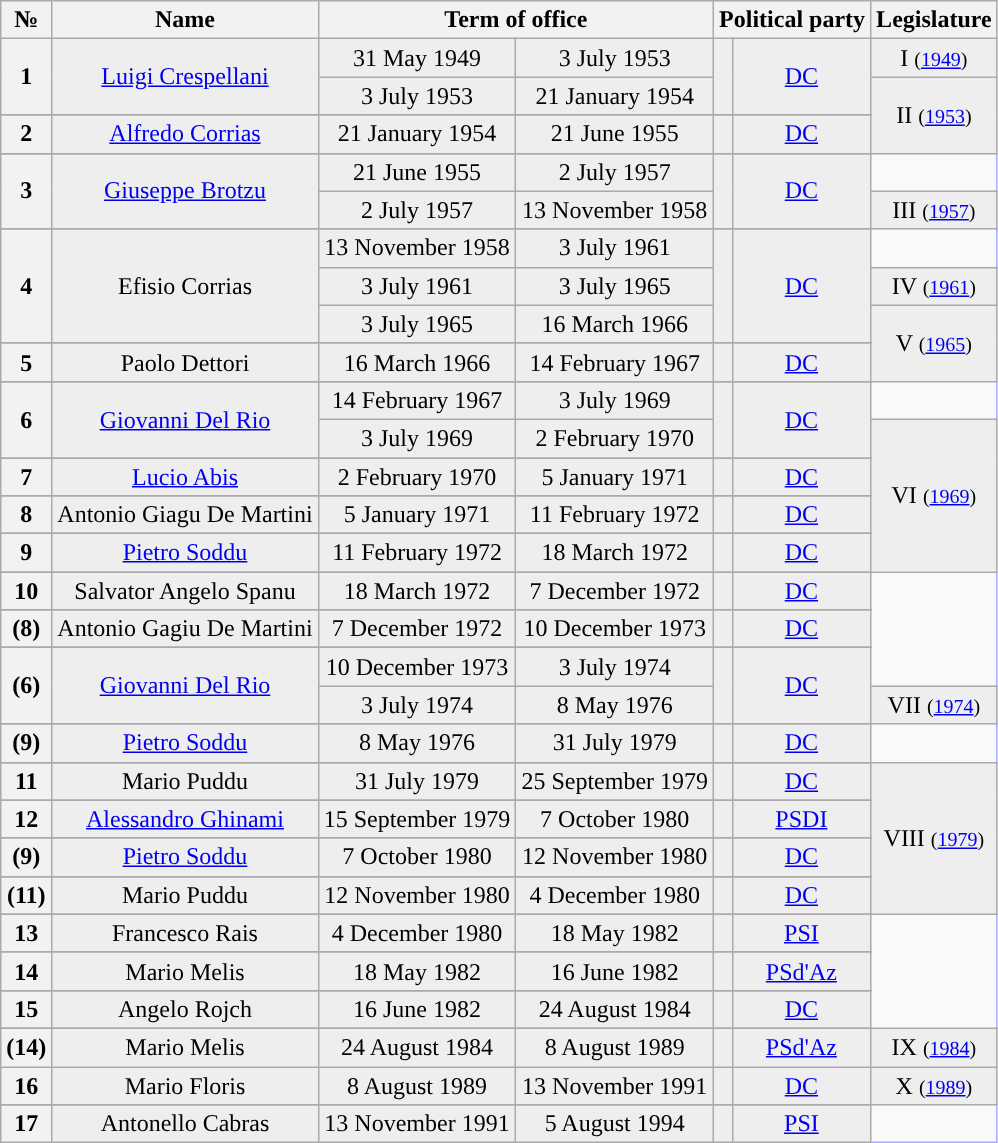<table class="wikitable" style="text-align:center; border:1px #AAAAFF solid">
<tr>
<th>№</th>
<th>Name</th>
<th colspan=2>Term of office</th>
<th colspan=2>Political party</th>
<th>Legislature</th>
</tr>
<tr bgcolor=#EEEEEE>
<th rowspan=2>1</th>
<td rowspan=2><a href='#'>Luigi Crespellani</a></td>
<td>31 May 1949</td>
<td>3 July 1953</td>
<td rowspan=2 style="background:"></td>
<td rowspan=2><a href='#'>DC</a></td>
<td bgcolor=#EEEEEE>I <small>(<a href='#'>1949</a>)</small></td>
</tr>
<tr bgcolor=#EEEEEE>
<td>3 July 1953</td>
<td>21 January 1954</td>
<td rowspan=3 bgcolor=#EEEEEE>II <small>(<a href='#'>1953</a>)</small></td>
</tr>
<tr>
</tr>
<tr bgcolor=#EEEEEE>
<th>2</th>
<td><a href='#'>Alfredo Corrias</a></td>
<td>21 January 1954</td>
<td>21 June 1955</td>
<td style="background:"></td>
<td><a href='#'>DC</a></td>
</tr>
<tr>
</tr>
<tr bgcolor=#EEEEEE>
<th rowspan=2>3</th>
<td rowspan=2><a href='#'>Giuseppe Brotzu</a></td>
<td>21 June 1955</td>
<td>2 July 1957</td>
<td rowspan=2 style="background:"></td>
<td rowspan=2><a href='#'>DC</a></td>
</tr>
<tr bgcolor=#EEEEEE>
<td>2 July 1957</td>
<td>13 November 1958</td>
<td rowspan=2 bgcolor=#EEEEEE>III <small>(<a href='#'>1957</a>)</small></td>
</tr>
<tr>
</tr>
<tr bgcolor=#EEEEEE>
<th rowspan=3>4</th>
<td rowspan=3>Efisio Corrias</td>
<td>13 November 1958</td>
<td>3 July  1961</td>
<td rowspan=3 style="background:"></td>
<td rowspan=3><a href='#'>DC</a></td>
</tr>
<tr bgcolor=#EEEEEE>
<td>3 July 1961</td>
<td>3 July 1965</td>
<td bgcolor=#EEEEEE>IV <small>(<a href='#'>1961</a>)</small></td>
</tr>
<tr bgcolor=#EEEEEE>
<td>3 July 1965</td>
<td>16 March 1966</td>
<td rowspan=3 bgcolor=#EEEEEE>V <small>(<a href='#'>1965</a>)</small></td>
</tr>
<tr>
</tr>
<tr bgcolor=#EEEEEE>
<th>5</th>
<td>Paolo Dettori</td>
<td>16 March 1966</td>
<td>14 February 1967</td>
<td style="background:"></td>
<td><a href='#'>DC</a></td>
</tr>
<tr>
</tr>
<tr bgcolor=#EEEEEE>
<th rowspan=2>6</th>
<td rowspan=2><a href='#'>Giovanni Del Rio</a></td>
<td>14 February 1967</td>
<td>3 July 1969</td>
<td rowspan=2 style="background:"></td>
<td rowspan=2><a href='#'>DC</a></td>
</tr>
<tr bgcolor=#EEEEEE>
<td>3 July 1969</td>
<td>2 February 1970</td>
<td rowspan=7 bgcolor=#EEEEEE>VI <small>(<a href='#'>1969</a>)</small></td>
</tr>
<tr>
</tr>
<tr bgcolor=#EEEEEE>
<th>7</th>
<td><a href='#'>Lucio Abis</a></td>
<td>2 February 1970</td>
<td>5 January 1971</td>
<td style="background:"></td>
<td><a href='#'>DC</a></td>
</tr>
<tr>
</tr>
<tr bgcolor=#EEEEEE>
<th>8</th>
<td>Antonio Giagu De Martini</td>
<td>5 January 1971</td>
<td>11 February 1972</td>
<td style="background:"></td>
<td><a href='#'>DC</a></td>
</tr>
<tr>
</tr>
<tr bgcolor=#EEEEEE>
<th>9</th>
<td><a href='#'>Pietro Soddu</a></td>
<td>11 February 1972</td>
<td>18 March 1972</td>
<td style="background:"></td>
<td><a href='#'>DC</a></td>
</tr>
<tr>
</tr>
<tr bgcolor=#EEEEEE>
<th>10</th>
<td>Salvator Angelo Spanu</td>
<td>18 March 1972</td>
<td>7 December 1972</td>
<td style="background:"></td>
<td><a href='#'>DC</a></td>
</tr>
<tr>
</tr>
<tr bgcolor=#EEEEEE>
<th>(8)</th>
<td>Antonio Gagiu De Martini</td>
<td>7 December 1972</td>
<td>10 December 1973</td>
<td style="background:"></td>
<td><a href='#'>DC</a></td>
</tr>
<tr>
</tr>
<tr bgcolor=#EEEEEE>
<th rowspan=2>(6)</th>
<td rowspan=2><a href='#'>Giovanni Del Rio</a></td>
<td>10 December 1973</td>
<td>3 July 1974</td>
<td rowspan=2 style="background:"></td>
<td rowspan=2><a href='#'>DC</a></td>
</tr>
<tr bgcolor=#EEEEEE>
<td>3 July 1974</td>
<td>8 May 1976</td>
<td rowspan=2 bgcolor=#EEEEEE>VII <small>(<a href='#'>1974</a>)</small></td>
</tr>
<tr>
</tr>
<tr bgcolor=#EEEEEE>
<th>(9)</th>
<td><a href='#'>Pietro Soddu</a></td>
<td>8 May 1976</td>
<td>31 July 1979</td>
<td style="background:"></td>
<td><a href='#'>DC</a></td>
</tr>
<tr>
</tr>
<tr bgcolor=#EEEEEE>
<th>11</th>
<td>Mario Puddu</td>
<td>31 July 1979</td>
<td>25 September 1979</td>
<td style="background:"></td>
<td><a href='#'>DC</a></td>
<td rowspan=7 bgcolor=#EEEEEE>VIII <small>(<a href='#'>1979</a>)</small></td>
</tr>
<tr>
</tr>
<tr bgcolor=#EEEEEE>
<th>12</th>
<td><a href='#'>Alessandro Ghinami</a></td>
<td>15 September 1979</td>
<td>7 October 1980</td>
<td style="background:"></td>
<td><a href='#'>PSDI</a></td>
</tr>
<tr>
</tr>
<tr bgcolor=#EEEEEE>
<th>(9)</th>
<td><a href='#'>Pietro Soddu</a></td>
<td>7 October 1980</td>
<td>12 November 1980</td>
<td style="background:"></td>
<td><a href='#'>DC</a></td>
</tr>
<tr>
</tr>
<tr bgcolor=#EEEEEE>
<th>(11)</th>
<td>Mario Puddu</td>
<td>12 November 1980</td>
<td>4 December 1980</td>
<td style="background:"></td>
<td><a href='#'>DC</a></td>
</tr>
<tr>
</tr>
<tr bgcolor=#EEEEEE>
<th>13</th>
<td>Francesco Rais</td>
<td>4 December 1980</td>
<td>18 May 1982</td>
<td style="background:"></td>
<td><a href='#'>PSI</a></td>
</tr>
<tr>
</tr>
<tr bgcolor=#EEEEEE>
<th>14</th>
<td>Mario Melis</td>
<td>18 May 1982</td>
<td>16 June 1982</td>
<td style="background:"></td>
<td><a href='#'>PSd'Az</a></td>
</tr>
<tr>
</tr>
<tr bgcolor=#EEEEEE>
<th>15</th>
<td>Angelo Rojch</td>
<td>16 June 1982</td>
<td>24 August 1984</td>
<td style="background:"></td>
<td><a href='#'>DC</a></td>
</tr>
<tr>
</tr>
<tr bgcolor=#EEEEEE>
<th>(14)</th>
<td>Mario Melis</td>
<td>24 August 1984</td>
<td>8 August 1989</td>
<td style="background:"></td>
<td><a href='#'>PSd'Az</a></td>
<td bgcolor=#EEEEEE>IX <small>(<a href='#'>1984</a>)</small></td>
</tr>
<tr bgcolor=#EEEEEE>
<th>16</th>
<td>Mario Floris</td>
<td>8 August 1989</td>
<td>13 November 1991</td>
<td style="background:"></td>
<td><a href='#'>DC</a></td>
<td rowspan=2 bgcolor=#EEEEEE>X <small>(<a href='#'>1989</a>)</small></td>
</tr>
<tr>
</tr>
<tr bgcolor=#EEEEEE>
<th>17</th>
<td>Antonello Cabras</td>
<td>13 November 1991</td>
<td>5 August 1994</td>
<td style="background:"></td>
<td><a href='#'>PSI</a></td>
</tr>
</table>
